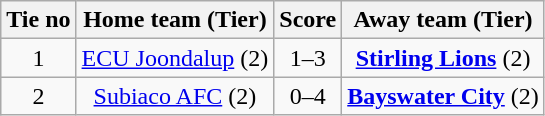<table class="wikitable" style="text-align:center">
<tr>
<th>Tie no</th>
<th>Home team (Tier)</th>
<th>Score</th>
<th>Away team (Tier)</th>
</tr>
<tr>
<td>1</td>
<td><a href='#'>ECU Joondalup</a> (2)</td>
<td>1–3</td>
<td><strong><a href='#'>Stirling Lions</a></strong> (2)</td>
</tr>
<tr>
<td>2</td>
<td><a href='#'>Subiaco AFC</a> (2)</td>
<td>0–4</td>
<td><strong><a href='#'>Bayswater City</a></strong> (2)</td>
</tr>
</table>
